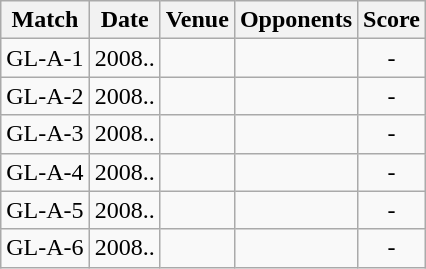<table class="wikitable" style="text-align:center;">
<tr>
<th>Match</th>
<th>Date</th>
<th>Venue</th>
<th>Opponents</th>
<th>Score</th>
</tr>
<tr>
<td>GL-A-1</td>
<td>2008..</td>
<td><a href='#'></a></td>
<td><a href='#'></a></td>
<td>-</td>
</tr>
<tr>
<td>GL-A-2</td>
<td>2008..</td>
<td><a href='#'></a></td>
<td><a href='#'></a></td>
<td>-</td>
</tr>
<tr>
<td>GL-A-3</td>
<td>2008..</td>
<td><a href='#'></a></td>
<td><a href='#'></a></td>
<td>-</td>
</tr>
<tr>
<td>GL-A-4</td>
<td>2008..</td>
<td><a href='#'></a></td>
<td><a href='#'></a></td>
<td>-</td>
</tr>
<tr>
<td>GL-A-5</td>
<td>2008..</td>
<td><a href='#'></a></td>
<td><a href='#'></a></td>
<td>-</td>
</tr>
<tr>
<td>GL-A-6</td>
<td>2008..</td>
<td><a href='#'></a></td>
<td><a href='#'></a></td>
<td>-</td>
</tr>
</table>
